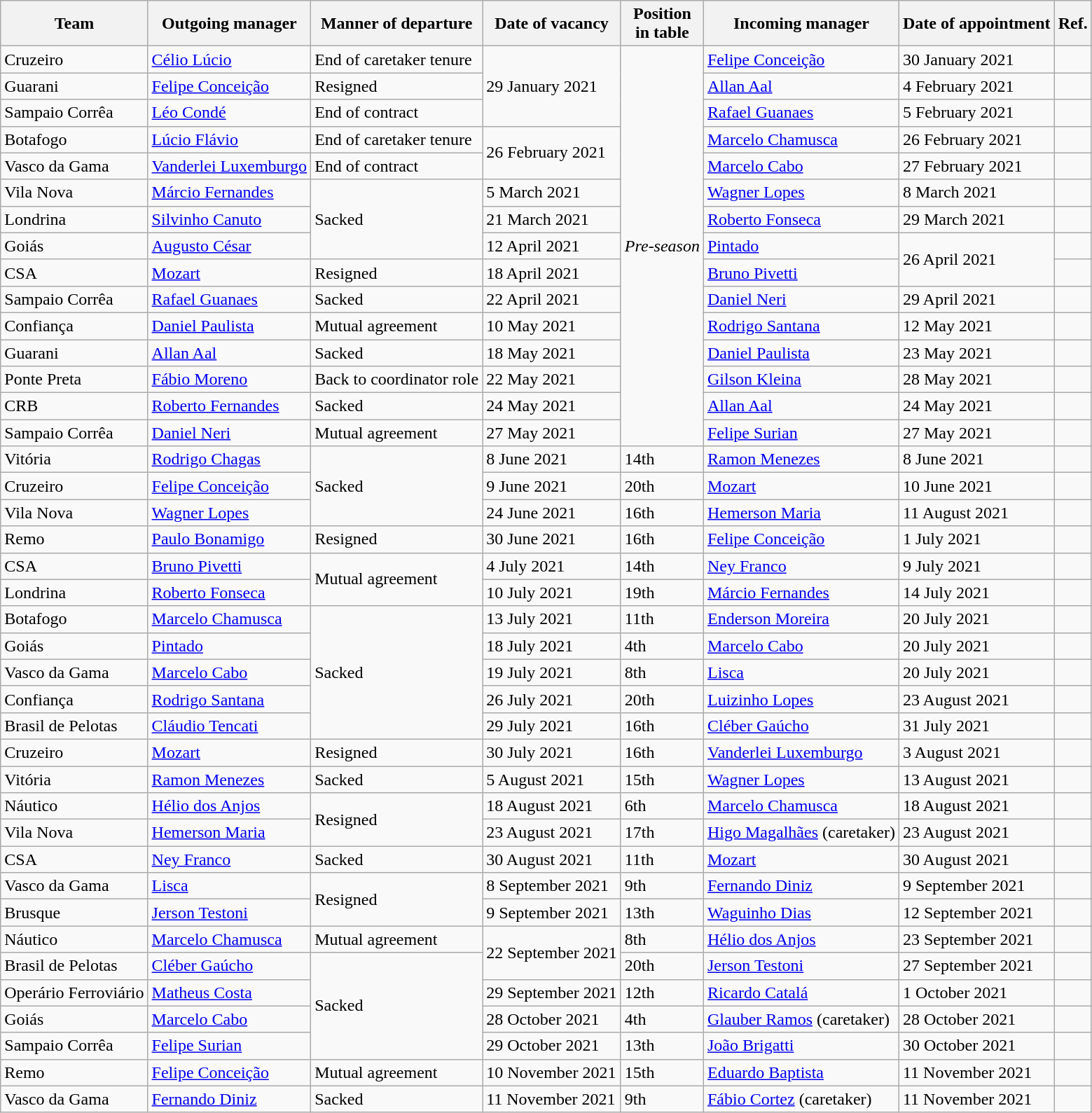<table class="wikitable sortable">
<tr>
<th>Team</th>
<th>Outgoing manager</th>
<th>Manner of departure</th>
<th>Date of vacancy</th>
<th>Position<br>in table</th>
<th>Incoming manager</th>
<th>Date of appointment</th>
<th>Ref.</th>
</tr>
<tr>
<td>Cruzeiro</td>
<td> <a href='#'>Célio Lúcio</a></td>
<td>End of caretaker tenure</td>
<td rowspan=3>29 January 2021</td>
<td rowspan=15><em>Pre-season</em></td>
<td> <a href='#'>Felipe Conceição</a></td>
<td>30 January 2021</td>
<td></td>
</tr>
<tr>
<td>Guarani</td>
<td> <a href='#'>Felipe Conceição</a></td>
<td>Resigned</td>
<td> <a href='#'>Allan Aal</a></td>
<td>4 February 2021</td>
<td></td>
</tr>
<tr>
<td>Sampaio Corrêa</td>
<td> <a href='#'>Léo Condé</a></td>
<td>End of contract</td>
<td> <a href='#'>Rafael Guanaes</a></td>
<td>5 February 2021</td>
<td></td>
</tr>
<tr>
<td>Botafogo</td>
<td> <a href='#'>Lúcio Flávio</a></td>
<td>End of caretaker tenure</td>
<td rowspan=2>26 February 2021</td>
<td> <a href='#'>Marcelo Chamusca</a></td>
<td>26 February 2021</td>
<td></td>
</tr>
<tr>
<td>Vasco da Gama</td>
<td> <a href='#'>Vanderlei Luxemburgo</a></td>
<td>End of contract</td>
<td> <a href='#'>Marcelo Cabo</a></td>
<td>27 February 2021</td>
<td></td>
</tr>
<tr>
<td>Vila Nova</td>
<td> <a href='#'>Márcio Fernandes</a></td>
<td rowspan=3>Sacked</td>
<td>5 March 2021</td>
<td> <a href='#'>Wagner Lopes</a></td>
<td>8 March 2021</td>
<td></td>
</tr>
<tr>
<td>Londrina</td>
<td> <a href='#'>Silvinho Canuto</a></td>
<td>21 March 2021</td>
<td> <a href='#'>Roberto Fonseca</a></td>
<td>29 March 2021</td>
<td></td>
</tr>
<tr>
<td>Goiás</td>
<td> <a href='#'>Augusto César</a></td>
<td>12 April 2021</td>
<td> <a href='#'>Pintado</a></td>
<td rowspan=2>26 April 2021</td>
<td></td>
</tr>
<tr>
<td>CSA</td>
<td> <a href='#'>Mozart</a></td>
<td>Resigned</td>
<td>18 April 2021</td>
<td> <a href='#'>Bruno Pivetti</a></td>
<td></td>
</tr>
<tr>
<td>Sampaio Corrêa</td>
<td> <a href='#'>Rafael Guanaes</a></td>
<td>Sacked</td>
<td>22 April 2021</td>
<td> <a href='#'>Daniel Neri</a></td>
<td>29 April 2021</td>
<td></td>
</tr>
<tr>
<td>Confiança</td>
<td> <a href='#'>Daniel Paulista</a></td>
<td>Mutual agreement</td>
<td>10 May 2021</td>
<td> <a href='#'>Rodrigo Santana</a></td>
<td>12 May 2021</td>
<td></td>
</tr>
<tr>
<td>Guarani</td>
<td> <a href='#'>Allan Aal</a></td>
<td>Sacked</td>
<td>18 May 2021</td>
<td> <a href='#'>Daniel Paulista</a></td>
<td>23 May 2021</td>
<td></td>
</tr>
<tr>
<td>Ponte Preta</td>
<td> <a href='#'>Fábio Moreno</a></td>
<td>Back to coordinator role</td>
<td>22 May 2021</td>
<td> <a href='#'>Gilson Kleina</a></td>
<td>28 May 2021</td>
<td></td>
</tr>
<tr>
<td>CRB</td>
<td> <a href='#'>Roberto Fernandes</a></td>
<td>Sacked</td>
<td>24 May 2021</td>
<td> <a href='#'>Allan Aal</a></td>
<td>24 May 2021</td>
<td></td>
</tr>
<tr>
<td>Sampaio Corrêa</td>
<td> <a href='#'>Daniel Neri</a></td>
<td>Mutual agreement</td>
<td>27 May 2021</td>
<td> <a href='#'>Felipe Surian</a></td>
<td>27 May 2021</td>
<td></td>
</tr>
<tr>
<td>Vitória</td>
<td> <a href='#'>Rodrigo Chagas</a></td>
<td rowspan=3>Sacked</td>
<td>8 June 2021</td>
<td>14th</td>
<td> <a href='#'>Ramon Menezes</a></td>
<td>8 June 2021</td>
<td></td>
</tr>
<tr>
<td>Cruzeiro</td>
<td> <a href='#'>Felipe Conceição</a></td>
<td>9 June 2021</td>
<td>20th</td>
<td> <a href='#'>Mozart</a></td>
<td>10 June 2021</td>
<td></td>
</tr>
<tr>
<td>Vila Nova</td>
<td> <a href='#'>Wagner Lopes</a></td>
<td>24 June 2021</td>
<td>16th</td>
<td> <a href='#'>Hemerson Maria</a></td>
<td>11 August 2021</td>
<td></td>
</tr>
<tr>
<td>Remo</td>
<td> <a href='#'>Paulo Bonamigo</a></td>
<td>Resigned</td>
<td>30 June 2021</td>
<td>16th</td>
<td> <a href='#'>Felipe Conceição</a></td>
<td>1 July 2021</td>
<td></td>
</tr>
<tr>
<td>CSA</td>
<td> <a href='#'>Bruno Pivetti</a></td>
<td rowspan=2>Mutual agreement</td>
<td>4 July 2021</td>
<td>14th</td>
<td> <a href='#'>Ney Franco</a></td>
<td>9 July 2021</td>
<td></td>
</tr>
<tr>
<td>Londrina</td>
<td> <a href='#'>Roberto Fonseca</a></td>
<td>10 July 2021</td>
<td>19th</td>
<td> <a href='#'>Márcio Fernandes</a></td>
<td>14 July 2021</td>
<td></td>
</tr>
<tr>
<td>Botafogo</td>
<td> <a href='#'>Marcelo Chamusca</a></td>
<td rowspan=5>Sacked</td>
<td>13 July 2021</td>
<td>11th</td>
<td> <a href='#'>Enderson Moreira</a></td>
<td>20 July 2021</td>
<td></td>
</tr>
<tr>
<td>Goiás</td>
<td> <a href='#'>Pintado</a></td>
<td>18 July 2021</td>
<td>4th</td>
<td> <a href='#'>Marcelo Cabo</a></td>
<td>20 July 2021</td>
<td></td>
</tr>
<tr>
<td>Vasco da Gama</td>
<td> <a href='#'>Marcelo Cabo</a></td>
<td>19 July 2021</td>
<td>8th</td>
<td> <a href='#'>Lisca</a></td>
<td>20 July 2021</td>
<td></td>
</tr>
<tr>
<td>Confiança</td>
<td> <a href='#'>Rodrigo Santana</a></td>
<td>26 July 2021</td>
<td>20th</td>
<td> <a href='#'>Luizinho Lopes</a></td>
<td>23 August 2021</td>
<td></td>
</tr>
<tr>
<td>Brasil de Pelotas</td>
<td> <a href='#'>Cláudio Tencati</a></td>
<td>29 July 2021</td>
<td>16th</td>
<td> <a href='#'>Cléber Gaúcho</a></td>
<td>31 July 2021</td>
<td></td>
</tr>
<tr>
<td>Cruzeiro</td>
<td> <a href='#'>Mozart</a></td>
<td>Resigned</td>
<td>30 July 2021</td>
<td>16th</td>
<td> <a href='#'>Vanderlei Luxemburgo</a></td>
<td>3 August 2021</td>
<td></td>
</tr>
<tr>
<td>Vitória</td>
<td> <a href='#'>Ramon Menezes</a></td>
<td>Sacked</td>
<td>5 August 2021</td>
<td>15th</td>
<td> <a href='#'>Wagner Lopes</a></td>
<td>13 August 2021</td>
<td></td>
</tr>
<tr>
<td>Náutico</td>
<td> <a href='#'>Hélio dos Anjos</a></td>
<td rowspan="2">Resigned</td>
<td>18 August 2021</td>
<td>6th</td>
<td> <a href='#'>Marcelo Chamusca</a></td>
<td>18 August 2021</td>
<td></td>
</tr>
<tr>
<td>Vila Nova</td>
<td> <a href='#'>Hemerson Maria</a></td>
<td>23 August 2021</td>
<td>17th</td>
<td> <a href='#'>Higo Magalhães</a> (caretaker)</td>
<td>23 August 2021</td>
<td></td>
</tr>
<tr>
<td>CSA</td>
<td> <a href='#'>Ney Franco</a></td>
<td>Sacked</td>
<td>30 August 2021</td>
<td>11th</td>
<td> <a href='#'>Mozart</a></td>
<td>30 August 2021</td>
<td></td>
</tr>
<tr>
<td>Vasco da Gama</td>
<td> <a href='#'>Lisca</a></td>
<td rowspan="2">Resigned</td>
<td>8 September 2021</td>
<td>9th</td>
<td> <a href='#'>Fernando Diniz</a></td>
<td>9 September 2021</td>
<td></td>
</tr>
<tr>
<td>Brusque</td>
<td> <a href='#'>Jerson Testoni</a></td>
<td>9 September 2021</td>
<td>13th</td>
<td> <a href='#'>Waguinho Dias</a></td>
<td>12 September 2021</td>
<td></td>
</tr>
<tr>
<td>Náutico</td>
<td> <a href='#'>Marcelo Chamusca</a></td>
<td>Mutual agreement</td>
<td rowspan="2">22 September 2021</td>
<td>8th</td>
<td> <a href='#'>Hélio dos Anjos</a></td>
<td>23 September 2021</td>
<td></td>
</tr>
<tr>
<td>Brasil de Pelotas</td>
<td> <a href='#'>Cléber Gaúcho</a></td>
<td rowspan="4">Sacked</td>
<td>20th</td>
<td> <a href='#'>Jerson Testoni</a></td>
<td>27 September 2021</td>
<td></td>
</tr>
<tr>
<td>Operário Ferroviário</td>
<td> <a href='#'>Matheus Costa</a></td>
<td>29 September 2021</td>
<td>12th</td>
<td> <a href='#'>Ricardo Catalá</a></td>
<td>1 October 2021</td>
<td></td>
</tr>
<tr>
<td>Goiás</td>
<td> <a href='#'>Marcelo Cabo</a></td>
<td>28 October 2021</td>
<td>4th</td>
<td> <a href='#'>Glauber Ramos</a> (caretaker)</td>
<td>28 October 2021</td>
<td></td>
</tr>
<tr>
<td>Sampaio Corrêa</td>
<td> <a href='#'>Felipe Surian</a></td>
<td>29 October 2021</td>
<td>13th</td>
<td> <a href='#'>João Brigatti</a></td>
<td>30 October 2021</td>
<td></td>
</tr>
<tr>
<td>Remo</td>
<td> <a href='#'>Felipe Conceição</a></td>
<td>Mutual agreement</td>
<td>10 November 2021</td>
<td>15th</td>
<td> <a href='#'>Eduardo Baptista</a></td>
<td>11 November 2021</td>
<td></td>
</tr>
<tr>
<td>Vasco da Gama</td>
<td> <a href='#'>Fernando Diniz</a></td>
<td>Sacked</td>
<td>11 November 2021</td>
<td>9th</td>
<td> <a href='#'>Fábio Cortez</a> (caretaker)</td>
<td>11 November 2021</td>
<td></td>
</tr>
</table>
